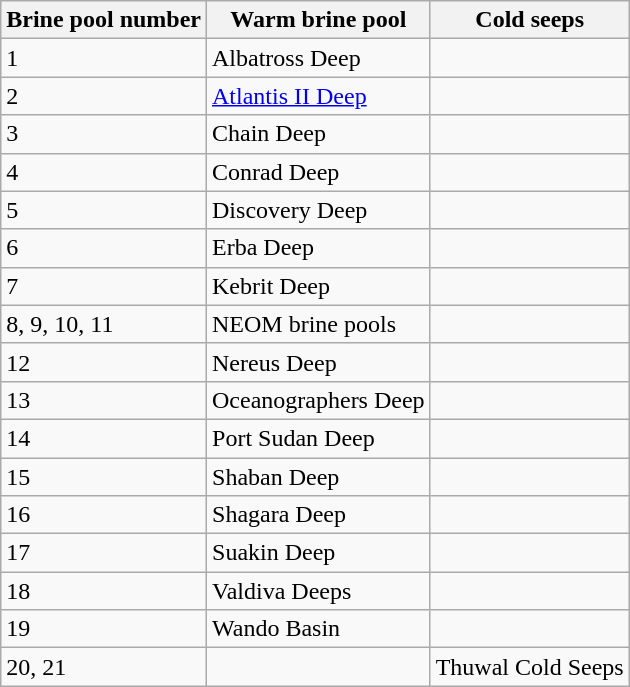<table class="wikitable">
<tr>
<th>Brine pool number</th>
<th>Warm brine pool</th>
<th>Cold seeps</th>
</tr>
<tr>
<td>1</td>
<td>Albatross Deep</td>
<td></td>
</tr>
<tr>
<td>2</td>
<td><a href='#'>Atlantis II Deep</a></td>
<td></td>
</tr>
<tr>
<td>3</td>
<td>Chain Deep</td>
<td></td>
</tr>
<tr>
<td>4</td>
<td>Conrad Deep</td>
<td></td>
</tr>
<tr>
<td>5</td>
<td>Discovery Deep</td>
<td></td>
</tr>
<tr>
<td>6</td>
<td>Erba Deep</td>
<td></td>
</tr>
<tr>
<td>7</td>
<td>Kebrit Deep</td>
<td></td>
</tr>
<tr>
<td>8, 9, 10, 11</td>
<td>NEOM brine pools</td>
<td></td>
</tr>
<tr>
<td>12</td>
<td>Nereus Deep</td>
<td></td>
</tr>
<tr>
<td>13</td>
<td>Oceanographers Deep</td>
<td></td>
</tr>
<tr>
<td>14</td>
<td>Port Sudan Deep</td>
<td></td>
</tr>
<tr>
<td>15</td>
<td>Shaban Deep</td>
<td></td>
</tr>
<tr>
<td>16</td>
<td>Shagara Deep</td>
<td></td>
</tr>
<tr>
<td>17</td>
<td>Suakin Deep</td>
<td></td>
</tr>
<tr>
<td>18</td>
<td>Valdiva Deeps</td>
<td></td>
</tr>
<tr>
<td>19</td>
<td>Wando Basin</td>
</tr>
<tr>
<td>20, 21</td>
<td></td>
<td>Thuwal Cold Seeps</td>
</tr>
</table>
